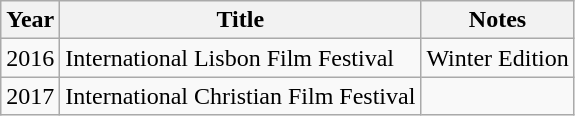<table class="wikitable sortable">
<tr>
<th>Year</th>
<th>Title</th>
<th class="unsortable">Notes</th>
</tr>
<tr>
<td>2016</td>
<td>International Lisbon Film Festival</td>
<td>Winter Edition</td>
</tr>
<tr>
<td>2017</td>
<td>International Christian Film Festival</td>
<td></td>
</tr>
</table>
